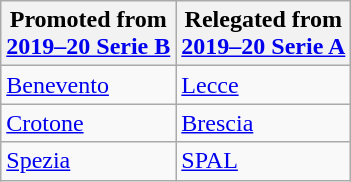<table class="wikitable">
<tr>
<th>Promoted from<br><a href='#'>2019–20 Serie B</a></th>
<th>Relegated from<br><a href='#'>2019–20 Serie A</a></th>
</tr>
<tr>
<td><a href='#'>Benevento</a></td>
<td><a href='#'>Lecce</a></td>
</tr>
<tr>
<td><a href='#'>Crotone</a></td>
<td><a href='#'>Brescia</a></td>
</tr>
<tr>
<td><a href='#'>Spezia</a></td>
<td><a href='#'>SPAL</a></td>
</tr>
</table>
